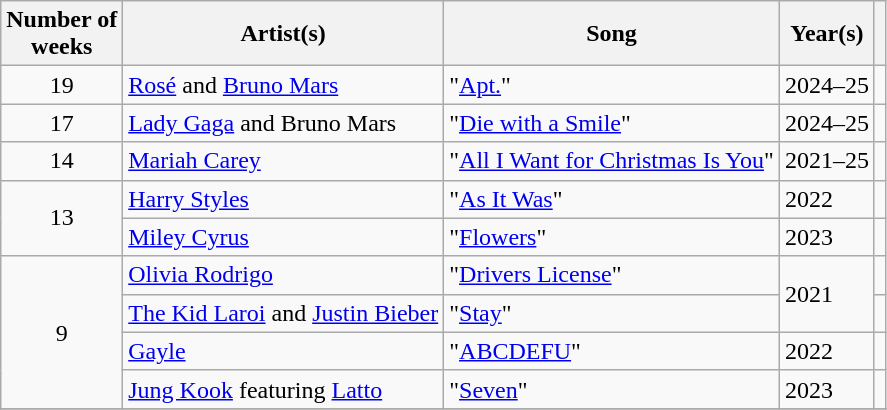<table class="wikitable sortable" >
<tr>
<th>Number of <br> weeks</th>
<th>Artist(s)</th>
<th>Song</th>
<th>Year(s)</th>
<th class="unsortable"></th>
</tr>
<tr>
<td style="text-align:center;">19</td>
<td><a href='#'>Rosé</a> and <a href='#'>Bruno Mars</a></td>
<td>"<a href='#'>Apt.</a>"</td>
<td>2024–25</td>
<td style="text-align:center;"></td>
</tr>
<tr>
<td style="text-align:center;">17</td>
<td><a href='#'>Lady Gaga</a> and Bruno Mars</td>
<td>"<a href='#'>Die with a Smile</a>"</td>
<td>2024–25</td>
<td style="text-align:center;"></td>
</tr>
<tr>
<td style="text-align:center;">14</td>
<td><a href='#'>Mariah Carey</a></td>
<td>"<a href='#'>All I Want for Christmas Is You</a>"</td>
<td>2021–25</td>
<td style="text-align:center;"></td>
</tr>
<tr>
<td rowspan="2" style="text-align:center;">13</td>
<td><a href='#'>Harry Styles</a></td>
<td>"<a href='#'>As It Was</a>"</td>
<td>2022</td>
<td style="text-align:center;"></td>
</tr>
<tr>
<td><a href='#'>Miley Cyrus</a></td>
<td>"<a href='#'>Flowers</a>"</td>
<td>2023</td>
<td style="text-align:center;"></td>
</tr>
<tr>
<td rowspan="4" style="text-align:center;">9</td>
<td><a href='#'>Olivia Rodrigo</a></td>
<td>"<a href='#'>Drivers License</a>"</td>
<td rowspan="2">2021</td>
<td style="text-align:center;"></td>
</tr>
<tr>
<td><a href='#'>The Kid Laroi</a> and <a href='#'>Justin Bieber</a></td>
<td>"<a href='#'>Stay</a>"</td>
<td style="text-align:center;"></td>
</tr>
<tr>
<td><a href='#'>Gayle</a></td>
<td>"<a href='#'>ABCDEFU</a>"</td>
<td>2022</td>
<td style="text-align:center;"></td>
</tr>
<tr>
<td><a href='#'>Jung Kook</a> featuring <a href='#'>Latto</a></td>
<td>"<a href='#'>Seven</a>"</td>
<td>2023</td>
<td style="text-align:center;"></td>
</tr>
<tr>
</tr>
<tr>
</tr>
</table>
